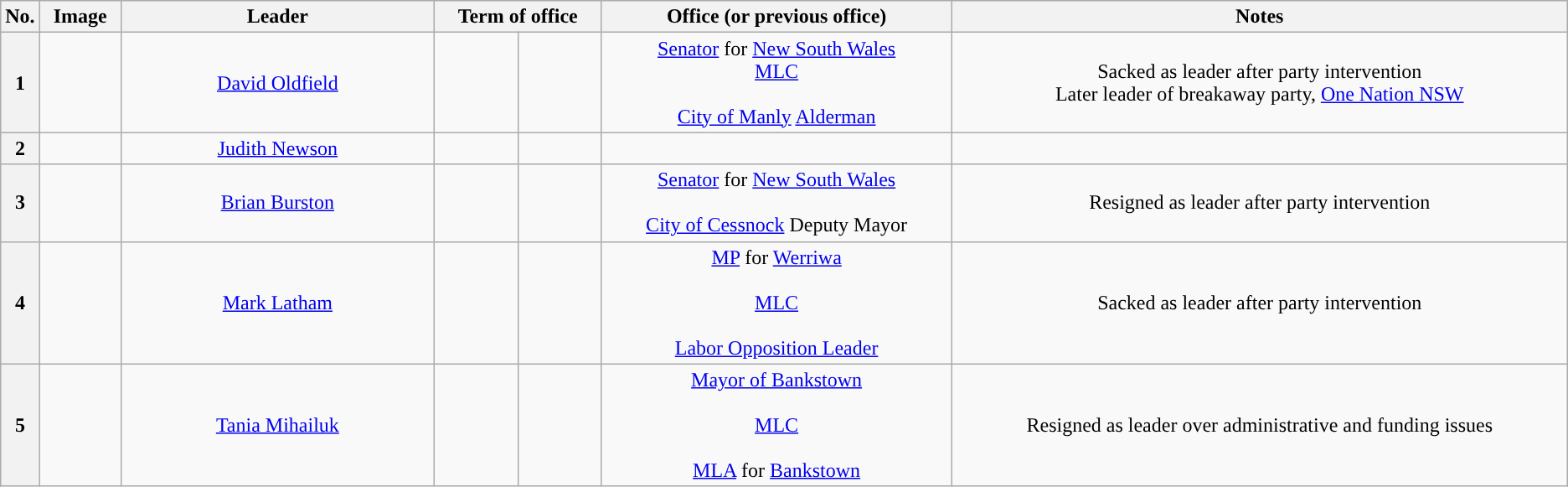<table class="wikitable" style="text-align:center">
<tr>
<th width=2%>No.</th>
<th>Image</th>
<th style="width:20%;">Leader</th>
<th colspan="2">Term of office</th>
<th>Office (or previous office)</th>
<th>Notes</th>
</tr>
<tr>
<th style="background:">1</th>
<td></td>
<td style="text-align:center;"><a href='#'>David Oldfield</a></td>
<td></td>
<td></td>
<td><a href='#'>Senator</a> for <a href='#'>New South Wales</a><br> <a href='#'>MLC</a> <br><br><a href='#'>City of Manly</a> <a href='#'>Alderman</a><br></td>
<td>Sacked as leader after party intervention<br>Later leader of breakaway party, <a href='#'>One Nation NSW</a> </td>
</tr>
<tr>
<th style="background:">2</th>
<td></td>
<td style="text-align:center;"><a href='#'>Judith Newson</a></td>
<td></td>
<td></td>
<td></td>
<td></td>
</tr>
<tr>
<th style="background:">3</th>
<td></td>
<td style="text-align:center;"><a href='#'>Brian Burston</a></td>
<td></td>
<td></td>
<td><a href='#'>Senator</a> for <a href='#'>New South Wales</a><br> <br> <a href='#'>City of Cessnock</a> Deputy Mayor<br></td>
<td>Resigned as leader after party intervention</td>
</tr>
<tr>
<th style="background:">4</th>
<td></td>
<td style="text-align:center;"><a href='#'>Mark Latham</a></td>
<td></td>
<td></td>
<td><a href='#'>MP</a> for <a href='#'>Werriwa</a> <br> <br> <a href='#'>MLC</a> <br> <br> <a href='#'>Labor Opposition Leader</a> <br></td>
<td>Sacked as leader after party intervention</td>
</tr>
<tr>
<th style="background:">5</th>
<td></td>
<td style="text-align:center;"><a href='#'>Tania Mihailuk</a></td>
<td></td>
<td></td>
<td><a href='#'>Mayor of Bankstown</a> <br> <br> <a href='#'>MLC</a> <br> <br> <a href='#'> MLA</a> for <a href='#'>Bankstown</a> <br></td>
<td>Resigned as leader over administrative and funding issues</td>
</tr>
</table>
